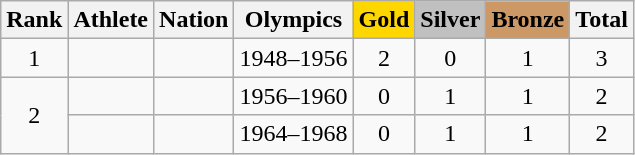<table class="wikitable sortable" style="text-align:center">
<tr>
<th>Rank</th>
<th>Athlete</th>
<th>Nation</th>
<th>Olympics</th>
<th style="background-color:gold">Gold</th>
<th style="background-color:silver">Silver</th>
<th style="background-color:#cc9966">Bronze</th>
<th>Total</th>
</tr>
<tr>
<td>1</td>
<td align=left></td>
<td align=left></td>
<td>1948–1956</td>
<td>2</td>
<td>0</td>
<td>1</td>
<td>3</td>
</tr>
<tr>
<td rowspan=2>2</td>
<td align=left></td>
<td align=left></td>
<td>1956–1960</td>
<td>0</td>
<td>1</td>
<td>1</td>
<td>2</td>
</tr>
<tr>
<td align=left></td>
<td align=left></td>
<td>1964–1968</td>
<td>0</td>
<td>1</td>
<td>1</td>
<td>2</td>
</tr>
</table>
